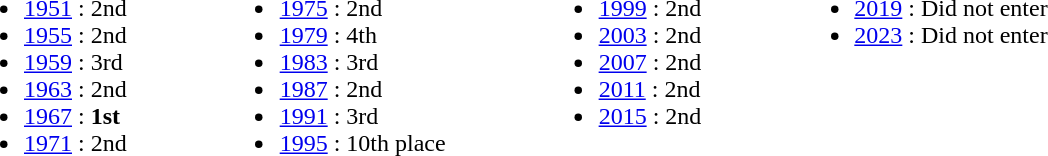<table border="0" cellpadding="2">
<tr valign="top">
<td><br><ul><li><a href='#'>1951</a> :  2nd</li><li><a href='#'>1955</a> :  2nd</li><li><a href='#'>1959</a> :  3rd</li><li><a href='#'>1963</a> :  2nd</li><li><a href='#'>1967</a> :  <strong>1st</strong></li><li><a href='#'>1971</a> :  2nd</li></ul></td>
<td style="width:50px;"> </td>
<td valign="top"><br><ul><li><a href='#'>1975</a> :  2nd</li><li><a href='#'>1979</a> : 4th</li><li><a href='#'>1983</a> :  3rd</li><li><a href='#'>1987</a> :  2nd</li><li><a href='#'>1991</a> :  3rd</li><li><a href='#'>1995</a> : 10th place</li></ul></td>
<td style="width:50px;"> </td>
<td valign="top"><br><ul><li><a href='#'>1999</a> :  2nd</li><li><a href='#'>2003</a> :  2nd</li><li><a href='#'>2007</a> :  2nd</li><li><a href='#'>2011</a> :  2nd</li><li><a href='#'>2015</a> :  2nd</li></ul></td>
<td style="width:50px;"> </td>
<td valign="top"><br><ul><li><a href='#'>2019</a> : Did not enter</li><li><a href='#'>2023</a> : Did not enter</li></ul></td>
</tr>
</table>
